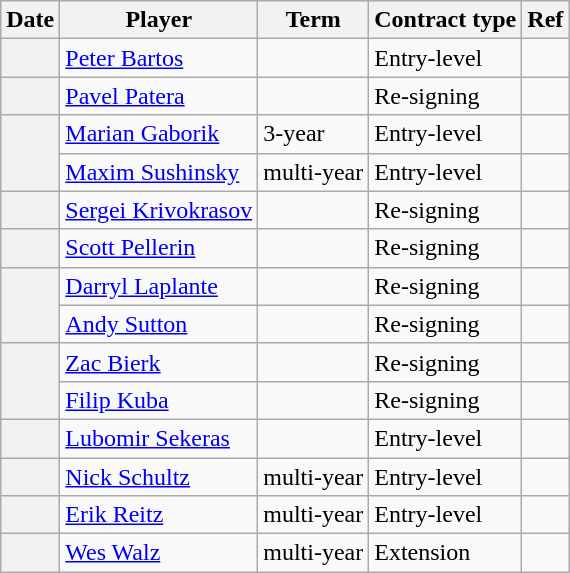<table class="wikitable plainrowheaders">
<tr style="background:#ddd; text-align:center;">
<th>Date</th>
<th>Player</th>
<th>Term</th>
<th>Contract type</th>
<th>Ref</th>
</tr>
<tr>
<th scope="row"></th>
<td><a href='#'>Peter Bartos</a></td>
<td></td>
<td>Entry-level</td>
<td></td>
</tr>
<tr>
<th scope="row"></th>
<td><a href='#'>Pavel Patera</a></td>
<td></td>
<td>Re-signing</td>
<td></td>
</tr>
<tr>
<th scope="row" rowspan=2></th>
<td><a href='#'>Marian Gaborik</a></td>
<td>3-year</td>
<td>Entry-level</td>
<td></td>
</tr>
<tr>
<td><a href='#'>Maxim Sushinsky</a></td>
<td>multi-year</td>
<td>Entry-level</td>
<td></td>
</tr>
<tr>
<th scope="row"></th>
<td><a href='#'>Sergei Krivokrasov</a></td>
<td></td>
<td>Re-signing</td>
<td></td>
</tr>
<tr>
<th scope="row"></th>
<td><a href='#'>Scott Pellerin</a></td>
<td></td>
<td>Re-signing</td>
<td></td>
</tr>
<tr>
<th scope="row" rowspan=2></th>
<td><a href='#'>Darryl Laplante</a></td>
<td></td>
<td>Re-signing</td>
<td></td>
</tr>
<tr>
<td><a href='#'>Andy Sutton</a></td>
<td></td>
<td>Re-signing</td>
<td></td>
</tr>
<tr>
<th scope="row" rowspan=2></th>
<td><a href='#'>Zac Bierk</a></td>
<td></td>
<td>Re-signing</td>
<td></td>
</tr>
<tr>
<td><a href='#'>Filip Kuba</a></td>
<td></td>
<td>Re-signing</td>
<td></td>
</tr>
<tr>
<th scope="row"></th>
<td><a href='#'>Lubomir Sekeras</a></td>
<td></td>
<td>Entry-level</td>
<td></td>
</tr>
<tr>
<th scope="row"></th>
<td><a href='#'>Nick Schultz</a></td>
<td>multi-year</td>
<td>Entry-level</td>
<td></td>
</tr>
<tr>
<th scope="row"></th>
<td><a href='#'>Erik Reitz</a></td>
<td>multi-year</td>
<td>Entry-level</td>
<td></td>
</tr>
<tr>
<th scope="row"></th>
<td><a href='#'>Wes Walz</a></td>
<td>multi-year</td>
<td>Extension</td>
<td></td>
</tr>
</table>
